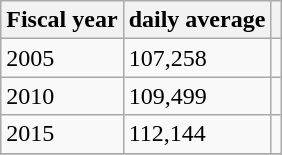<table class="wikitable">
<tr>
<th>Fiscal year</th>
<th>daily average</th>
<th></th>
</tr>
<tr>
<td>2005</td>
<td>107,258</td>
<td></td>
</tr>
<tr>
<td>2010</td>
<td>109,499</td>
<td></td>
</tr>
<tr>
<td>2015</td>
<td>112,144</td>
<td></td>
</tr>
<tr>
</tr>
</table>
